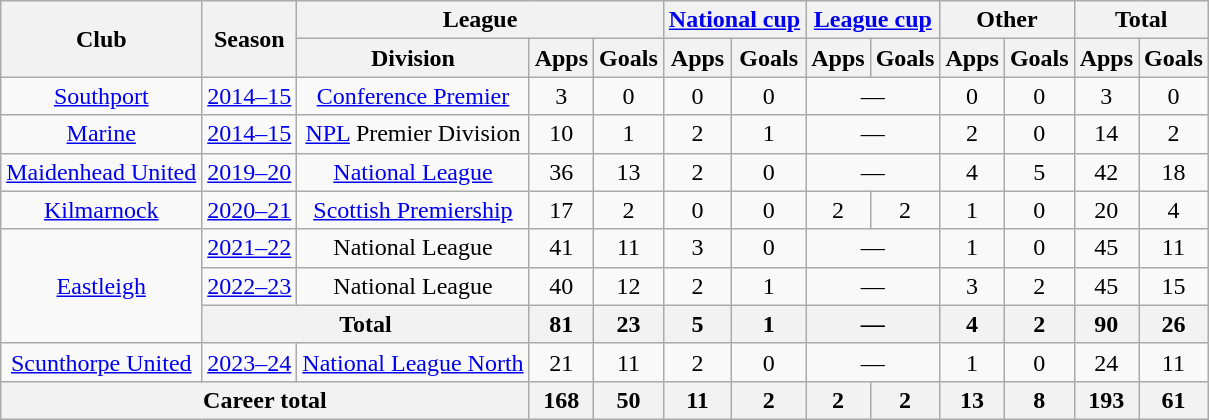<table class="wikitable" style="text-align: center;">
<tr>
<th rowspan="2">Club</th>
<th rowspan="2">Season</th>
<th colspan="3">League</th>
<th colspan="2"><a href='#'>National cup</a></th>
<th colspan="2"><a href='#'>League cup</a></th>
<th colspan="2">Other</th>
<th colspan="2">Total</th>
</tr>
<tr>
<th>Division</th>
<th>Apps</th>
<th>Goals</th>
<th>Apps</th>
<th>Goals</th>
<th>Apps</th>
<th>Goals</th>
<th>Apps</th>
<th>Goals</th>
<th>Apps</th>
<th>Goals</th>
</tr>
<tr>
<td><a href='#'>Southport</a></td>
<td><a href='#'>2014–15</a></td>
<td><a href='#'>Conference Premier</a></td>
<td>3</td>
<td>0</td>
<td>0</td>
<td>0</td>
<td colspan="2">—</td>
<td>0</td>
<td>0</td>
<td>3</td>
<td>0</td>
</tr>
<tr>
<td><a href='#'>Marine</a></td>
<td><a href='#'>2014–15</a></td>
<td><a href='#'>NPL</a> Premier Division</td>
<td>10</td>
<td>1</td>
<td>2</td>
<td>1</td>
<td colspan="2">—</td>
<td>2</td>
<td>0</td>
<td>14</td>
<td>2</td>
</tr>
<tr>
<td><a href='#'>Maidenhead United</a></td>
<td><a href='#'>2019–20</a></td>
<td><a href='#'>National League</a></td>
<td>36</td>
<td>13</td>
<td>2</td>
<td>0</td>
<td colspan="2">—</td>
<td>4</td>
<td>5</td>
<td>42</td>
<td>18</td>
</tr>
<tr>
<td><a href='#'>Kilmarnock</a></td>
<td><a href='#'>2020–21</a></td>
<td><a href='#'>Scottish Premiership</a></td>
<td>17</td>
<td>2</td>
<td>0</td>
<td>0</td>
<td>2</td>
<td>2</td>
<td>1</td>
<td>0</td>
<td>20</td>
<td>4</td>
</tr>
<tr>
<td rowspan="3"><a href='#'>Eastleigh</a></td>
<td><a href='#'>2021–22</a></td>
<td>National League</td>
<td>41</td>
<td>11</td>
<td>3</td>
<td>0</td>
<td colspan="2">—</td>
<td>1</td>
<td>0</td>
<td>45</td>
<td>11</td>
</tr>
<tr>
<td><a href='#'>2022–23</a></td>
<td>National League</td>
<td>40</td>
<td>12</td>
<td>2</td>
<td>1</td>
<td colspan="2">—</td>
<td>3</td>
<td>2</td>
<td>45</td>
<td>15</td>
</tr>
<tr>
<th colspan="2">Total</th>
<th>81</th>
<th>23</th>
<th>5</th>
<th>1</th>
<th colspan="2">—</th>
<th>4</th>
<th>2</th>
<th>90</th>
<th>26</th>
</tr>
<tr>
<td><a href='#'>Scunthorpe United</a></td>
<td><a href='#'>2023–24</a></td>
<td><a href='#'>National League North</a></td>
<td>21</td>
<td>11</td>
<td>2</td>
<td>0</td>
<td colspan="2">—</td>
<td>1</td>
<td>0</td>
<td>24</td>
<td>11</td>
</tr>
<tr>
<th colspan="3">Career total</th>
<th>168</th>
<th>50</th>
<th>11</th>
<th>2</th>
<th>2</th>
<th>2</th>
<th>13</th>
<th>8</th>
<th>193</th>
<th>61</th>
</tr>
</table>
